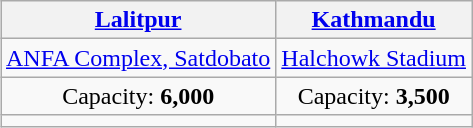<table class="wikitable" style="text-align:center;margin:1em auto;">
<tr>
<th><a href='#'>Lalitpur</a></th>
<th><a href='#'>Kathmandu</a></th>
</tr>
<tr>
<td><a href='#'>ANFA Complex, Satdobato</a></td>
<td><a href='#'>Halchowk Stadium</a></td>
</tr>
<tr>
<td>Capacity: <strong>6,000</strong></td>
<td>Capacity: <strong>3,500</strong></td>
</tr>
<tr>
<td></td>
<td></td>
</tr>
</table>
